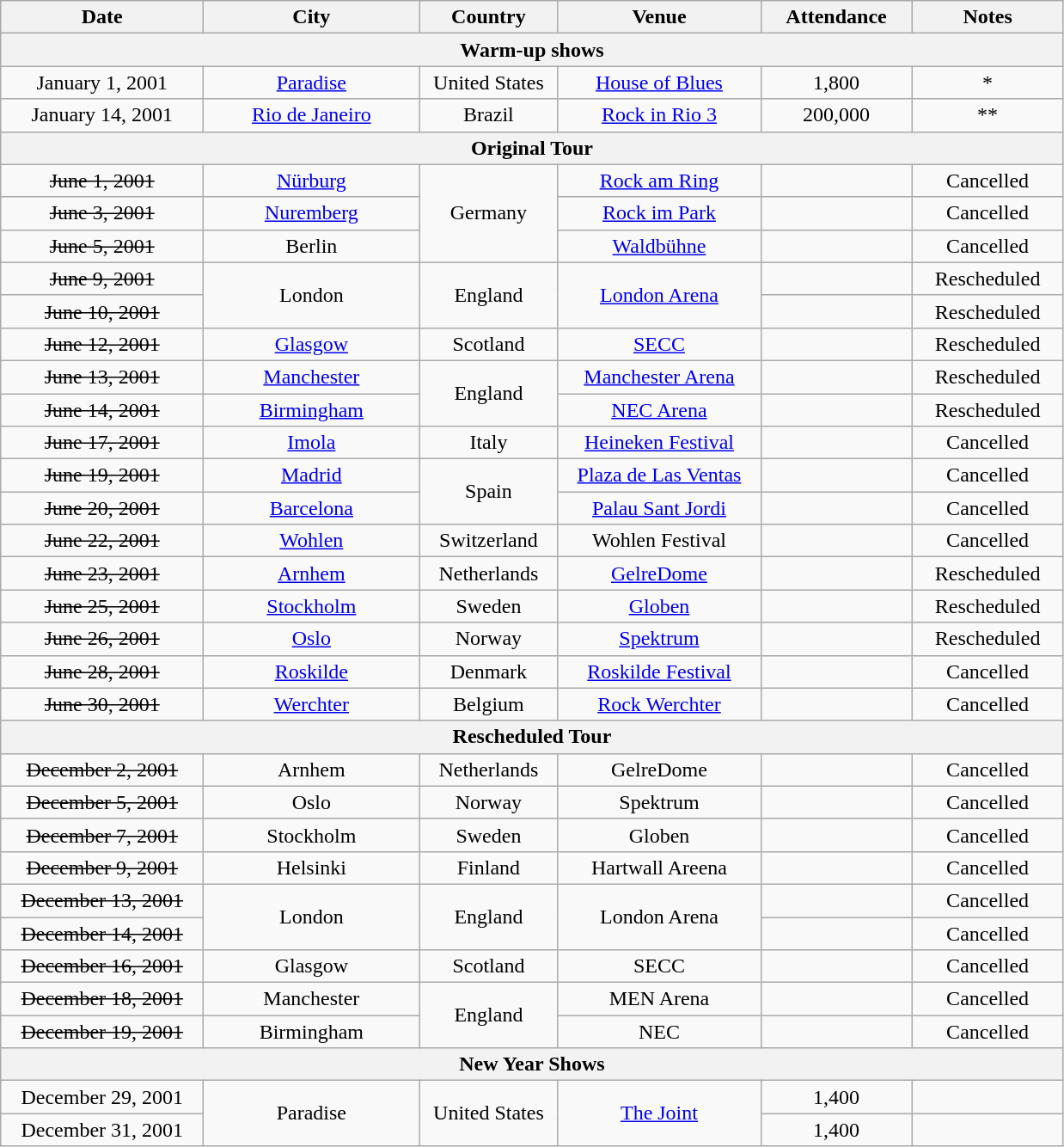<table class="wikitable" style="text-align:center;">
<tr>
<th style="width:150px;">Date</th>
<th style="width:160px;">City</th>
<th style="width:100px;">Country</th>
<th style="width:150px;">Venue</th>
<th style="width:110px;">Attendance</th>
<th style="width:110px;">Notes</th>
</tr>
<tr>
<th colspan="6">Warm-up shows</th>
</tr>
<tr>
<td>January 1, 2001</td>
<td><a href='#'>Paradise</a></td>
<td>United States</td>
<td><a href='#'>House of Blues</a></td>
<td>1,800</td>
<td>*</td>
</tr>
<tr>
<td>January 14, 2001</td>
<td><a href='#'>Rio de Janeiro</a></td>
<td>Brazil</td>
<td><a href='#'>Rock in Rio 3</a></td>
<td>200,000</td>
<td>**</td>
</tr>
<tr>
<th colspan="6">Original Tour</th>
</tr>
<tr>
<td><s>June 1, 2001</s></td>
<td><a href='#'>Nürburg</a></td>
<td rowspan="3">Germany</td>
<td><a href='#'>Rock am Ring</a></td>
<td></td>
<td>Cancelled</td>
</tr>
<tr>
<td><s>June 3, 2001</s></td>
<td><a href='#'>Nuremberg</a></td>
<td><a href='#'>Rock im Park</a></td>
<td></td>
<td>Cancelled</td>
</tr>
<tr>
<td><s>June 5, 2001</s></td>
<td>Berlin</td>
<td><a href='#'>Waldbühne</a></td>
<td></td>
<td>Cancelled</td>
</tr>
<tr>
<td><s>June 9, 2001</s></td>
<td rowspan="2">London</td>
<td rowspan="2">England</td>
<td rowspan="2"><a href='#'>London Arena</a></td>
<td></td>
<td>Rescheduled</td>
</tr>
<tr>
<td><s>June 10, 2001</s></td>
<td></td>
<td>Rescheduled</td>
</tr>
<tr>
<td><s>June 12, 2001</s></td>
<td><a href='#'>Glasgow</a></td>
<td>Scotland</td>
<td><a href='#'>SECC</a></td>
<td></td>
<td>Rescheduled</td>
</tr>
<tr>
<td><s>June 13, 2001</s></td>
<td><a href='#'>Manchester</a></td>
<td rowspan="2">England</td>
<td><a href='#'>Manchester Arena</a></td>
<td></td>
<td>Rescheduled</td>
</tr>
<tr>
<td><s>June 14, 2001</s></td>
<td><a href='#'>Birmingham</a></td>
<td><a href='#'>NEC Arena</a></td>
<td></td>
<td>Rescheduled</td>
</tr>
<tr>
<td><s>June 17, 2001</s></td>
<td><a href='#'>Imola</a></td>
<td>Italy</td>
<td><a href='#'>Heineken Festival</a></td>
<td></td>
<td>Cancelled</td>
</tr>
<tr>
<td><s>June 19, 2001</s></td>
<td><a href='#'>Madrid</a></td>
<td rowspan="2">Spain</td>
<td><a href='#'>Plaza de Las Ventas</a></td>
<td></td>
<td>Cancelled</td>
</tr>
<tr>
<td><s>June 20, 2001</s></td>
<td><a href='#'>Barcelona</a></td>
<td><a href='#'>Palau Sant Jordi</a></td>
<td></td>
<td>Cancelled</td>
</tr>
<tr>
<td><s>June 22, 2001</s></td>
<td><a href='#'>Wohlen</a></td>
<td>Switzerland</td>
<td>Wohlen Festival</td>
<td></td>
<td>Cancelled</td>
</tr>
<tr>
<td><s>June 23, 2001</s></td>
<td><a href='#'>Arnhem</a></td>
<td>Netherlands</td>
<td><a href='#'>GelreDome</a></td>
<td></td>
<td>Rescheduled</td>
</tr>
<tr>
<td><s>June 25, 2001</s></td>
<td><a href='#'>Stockholm</a></td>
<td>Sweden</td>
<td><a href='#'>Globen</a></td>
<td></td>
<td>Rescheduled</td>
</tr>
<tr>
<td><s>June 26, 2001</s></td>
<td><a href='#'>Oslo</a></td>
<td>Norway</td>
<td><a href='#'>Spektrum</a></td>
<td></td>
<td>Rescheduled</td>
</tr>
<tr>
<td><s>June 28, 2001</s></td>
<td><a href='#'>Roskilde</a></td>
<td>Denmark</td>
<td><a href='#'>Roskilde Festival</a></td>
<td></td>
<td>Cancelled</td>
</tr>
<tr>
<td><s>June 30, 2001</s></td>
<td><a href='#'>Werchter</a></td>
<td>Belgium</td>
<td><a href='#'>Rock Werchter</a></td>
<td></td>
<td>Cancelled</td>
</tr>
<tr>
<th colspan="6">Rescheduled Tour</th>
</tr>
<tr>
<td><s>December 2, 2001</s></td>
<td>Arnhem</td>
<td>Netherlands</td>
<td>GelreDome</td>
<td></td>
<td>Cancelled</td>
</tr>
<tr>
<td><s>December 5, 2001</s></td>
<td>Oslo</td>
<td>Norway</td>
<td>Spektrum</td>
<td></td>
<td>Cancelled</td>
</tr>
<tr>
<td><s>December 7, 2001</s></td>
<td>Stockholm</td>
<td>Sweden</td>
<td>Globen</td>
<td></td>
<td>Cancelled</td>
</tr>
<tr>
<td><s>December 9, 2001</s></td>
<td>Helsinki</td>
<td>Finland</td>
<td>Hartwall Areena</td>
<td></td>
<td>Cancelled</td>
</tr>
<tr>
<td><s>December 13, 2001</s></td>
<td rowspan="2">London</td>
<td rowspan="2">England</td>
<td rowspan="2">London Arena</td>
<td></td>
<td>Cancelled</td>
</tr>
<tr>
<td><s>December 14, 2001</s></td>
<td></td>
<td>Cancelled</td>
</tr>
<tr>
<td><s>December 16, 2001</s></td>
<td>Glasgow</td>
<td>Scotland</td>
<td>SECC</td>
<td></td>
<td>Cancelled</td>
</tr>
<tr>
<td><s>December 18, 2001</s></td>
<td>Manchester</td>
<td rowspan="2">England</td>
<td>MEN Arena</td>
<td></td>
<td>Cancelled</td>
</tr>
<tr>
<td><s>December 19, 2001</s></td>
<td>Birmingham</td>
<td>NEC</td>
<td></td>
<td>Cancelled</td>
</tr>
<tr>
<th colspan="6">New Year Shows</th>
</tr>
<tr>
<td>December 29, 2001</td>
<td rowspan="2">Paradise</td>
<td rowspan="2">United States</td>
<td rowspan="2"><a href='#'>The Joint</a></td>
<td>1,400</td>
<td></td>
</tr>
<tr>
<td>December 31, 2001</td>
<td>1,400</td>
<td></td>
</tr>
</table>
